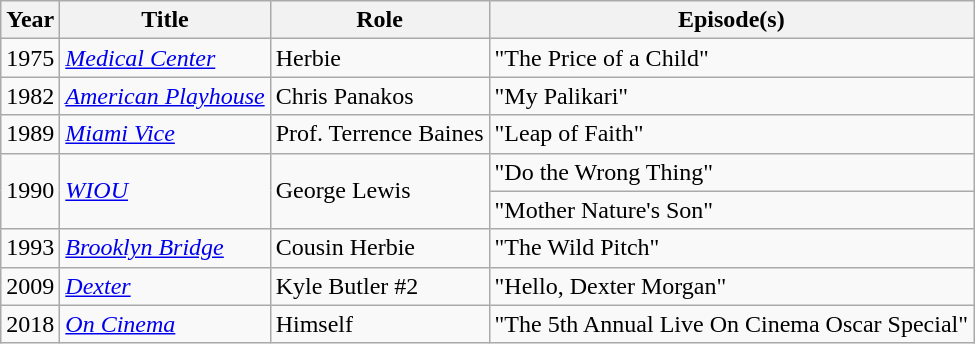<table class="wikitable" style="white-space:nowrap;">
<tr>
<th>Year</th>
<th>Title</th>
<th>Role</th>
<th>Episode(s)</th>
</tr>
<tr>
<td>1975</td>
<td><em><a href='#'>Medical Center</a></em></td>
<td>Herbie</td>
<td>"The Price of a Child"</td>
</tr>
<tr>
<td>1982</td>
<td><em><a href='#'>American Playhouse</a></em></td>
<td>Chris Panakos</td>
<td>"My Palikari"</td>
</tr>
<tr>
<td>1989</td>
<td><em><a href='#'>Miami Vice</a></em></td>
<td>Prof. Terrence Baines</td>
<td>"Leap of Faith"</td>
</tr>
<tr>
<td rowspan=2>1990</td>
<td rowspan=2><em><a href='#'>WIOU</a></em></td>
<td rowspan=2>George Lewis</td>
<td>"Do the Wrong Thing"</td>
</tr>
<tr>
<td>"Mother Nature's Son"</td>
</tr>
<tr>
<td>1993</td>
<td><em><a href='#'>Brooklyn Bridge</a></em></td>
<td>Cousin Herbie</td>
<td>"The Wild Pitch"</td>
</tr>
<tr>
<td>2009</td>
<td><em><a href='#'>Dexter</a></em></td>
<td>Kyle Butler #2</td>
<td>"Hello, Dexter Morgan"</td>
</tr>
<tr>
<td>2018</td>
<td><em><a href='#'>On Cinema</a></em></td>
<td>Himself</td>
<td>"The 5th Annual Live On Cinema Oscar Special"</td>
</tr>
</table>
